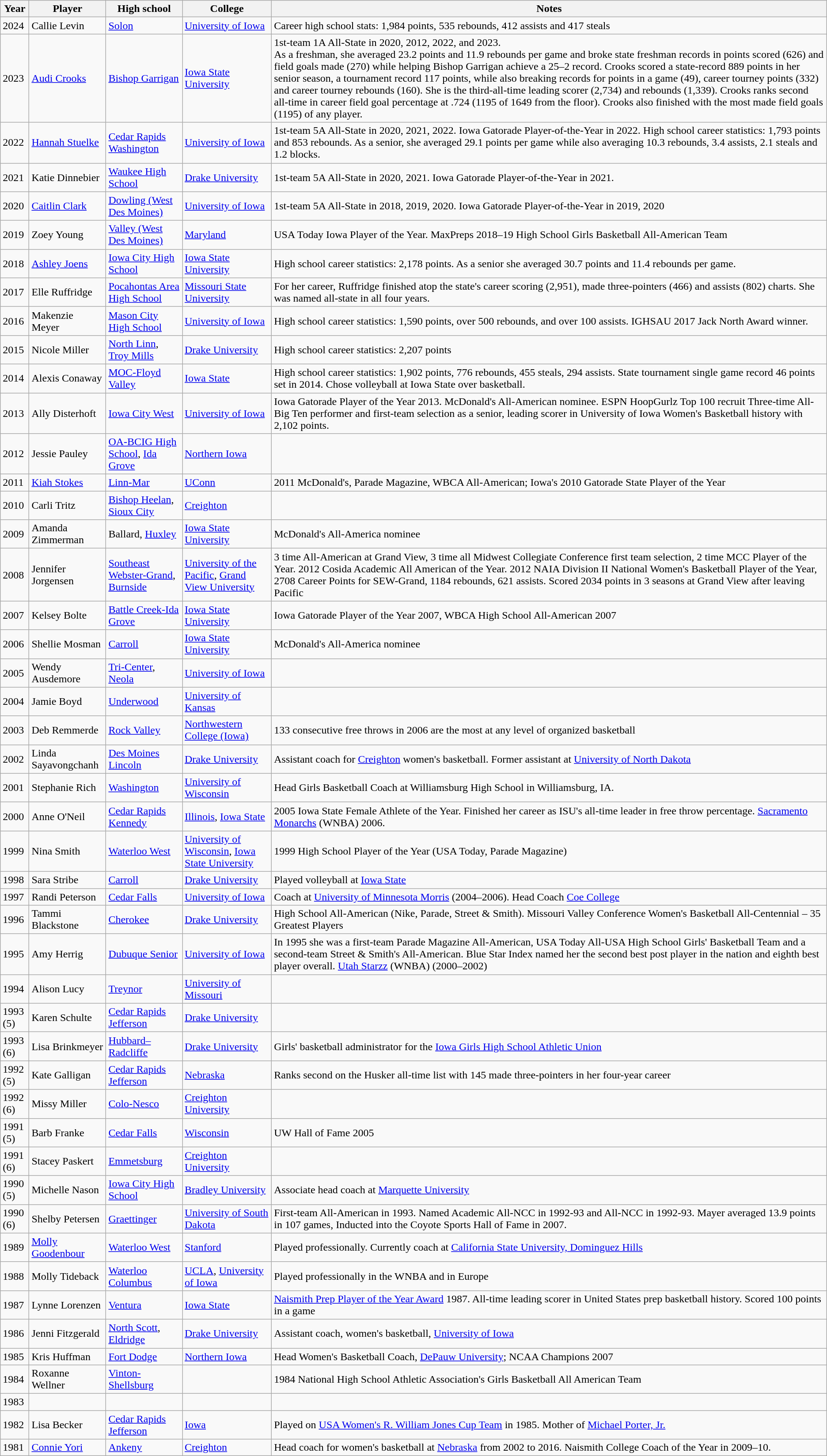<table class="wikitable sortable">
<tr>
<th>Year</th>
<th>Player</th>
<th>High school</th>
<th>College</th>
<th>Notes</th>
</tr>
<tr>
<td>2024</td>
<td>Callie Levin</td>
<td><a href='#'>Solon</a></td>
<td><a href='#'>University of Iowa</a></td>
<td>Career high school stats: 1,984 points, 535 rebounds, 412 assists and 417 steals</td>
</tr>
<tr>
<td>2023</td>
<td><a href='#'>Audi Crooks</a></td>
<td><a href='#'>Bishop Garrigan</a></td>
<td><a href='#'>Iowa State University</a></td>
<td>1st-team 1A All-State in 2020, 2012, 2022, and 2023.<br>As a freshman, she averaged 23.2 points and 11.9 rebounds per game and broke state freshman records in points scored (626) and field goals made (270) while helping Bishop Garrigan achieve a 25–2 record.
Crooks scored a state-record 889 points in her senior season, a tournament record 117 points, while also breaking records for points in a game (49), career tourney points (332) and career tourney rebounds (160). She is the third-all-time leading scorer (2,734) and rebounds (1,339). Crooks ranks second all-time in career field goal percentage at .724 (1195 of 1649 from the floor). Crooks also finished with the most made field goals (1195) of any player.</td>
</tr>
<tr>
<td>2022</td>
<td><a href='#'>Hannah Stuelke</a></td>
<td><a href='#'>Cedar Rapids Washington</a></td>
<td><a href='#'>University of Iowa</a></td>
<td>1st-team 5A All-State in 2020, 2021, 2022. Iowa Gatorade Player-of-the-Year in 2022. High school career statistics: 1,793 points and 853 rebounds. As a senior, she averaged 29.1 points per game while also averaging 10.3 rebounds, 3.4 assists, 2.1 steals and 1.2 blocks.</td>
</tr>
<tr>
<td>2021</td>
<td>Katie Dinnebier</td>
<td><a href='#'>Waukee High School</a></td>
<td><a href='#'>Drake University</a></td>
<td>1st-team 5A All-State in 2020, 2021. Iowa Gatorade Player-of-the-Year in 2021.</td>
</tr>
<tr>
<td>2020</td>
<td><a href='#'>Caitlin Clark</a></td>
<td><a href='#'>Dowling (West Des Moines)</a></td>
<td><a href='#'>University of Iowa</a></td>
<td>1st-team 5A All-State in 2018, 2019, 2020.  Iowa Gatorade Player-of-the-Year in 2019, 2020</td>
</tr>
<tr>
<td>2019</td>
<td>Zoey Young</td>
<td><a href='#'>Valley (West Des Moines)</a></td>
<td><a href='#'>Maryland</a></td>
<td>USA Today Iowa Player of the Year.  MaxPreps 2018–19 High School Girls Basketball All-American Team</td>
</tr>
<tr>
<td>2018</td>
<td><a href='#'>Ashley Joens</a></td>
<td><a href='#'>Iowa City High School</a></td>
<td><a href='#'>Iowa State University</a></td>
<td>High school career statistics: 2,178 points. As a senior she averaged 30.7 points and 11.4 rebounds per game.</td>
</tr>
<tr>
<td>2017</td>
<td>Elle Ruffridge</td>
<td><a href='#'>Pocahontas Area High School</a></td>
<td><a href='#'>Missouri State University</a></td>
<td>For her career, Ruffridge finished atop the state's career scoring (2,951), made three-pointers (466) and assists (802) charts. She was named all-state in all four years.</td>
</tr>
<tr>
<td>2016</td>
<td>Makenzie Meyer</td>
<td><a href='#'>Mason City High School</a></td>
<td><a href='#'>University of Iowa</a></td>
<td>High school career statistics: 1,590 points, over 500 rebounds, and over 100 assists. IGHSAU 2017 Jack North Award winner.</td>
</tr>
<tr>
<td>2015</td>
<td>Nicole Miller</td>
<td><a href='#'>North Linn</a>, <a href='#'>Troy Mills</a></td>
<td><a href='#'>Drake University</a></td>
<td>High school career statistics: 2,207 points </td>
</tr>
<tr>
<td>2014</td>
<td>Alexis Conaway</td>
<td><a href='#'>MOC-Floyd Valley</a></td>
<td><a href='#'>Iowa State</a></td>
<td>High school career statistics: 1,902 points, 776 rebounds, 455 steals, 294 assists. State tournament single game record 46 points set in 2014. Chose volleyball at Iowa State over basketball.</td>
</tr>
<tr>
<td>2013</td>
<td>Ally Disterhoft</td>
<td><a href='#'>Iowa City West</a></td>
<td><a href='#'>University of Iowa</a></td>
<td>Iowa Gatorade Player of the Year 2013. McDonald's All-American nominee. ESPN HoopGurlz Top 100 recruit  Three-time All-Big Ten performer and first-team selection as a senior, leading scorer in University of Iowa Women's Basketball history with 2,102 points.</td>
</tr>
<tr>
<td>2012</td>
<td>Jessie Pauley</td>
<td><a href='#'>OA-BCIG High School</a>, <a href='#'>Ida Grove</a></td>
<td><a href='#'>Northern Iowa</a></td>
<td></td>
</tr>
<tr>
<td>2011</td>
<td><a href='#'>Kiah Stokes</a></td>
<td><a href='#'>Linn-Mar</a></td>
<td><a href='#'>UConn</a></td>
<td>2011 McDonald's, Parade Magazine, WBCA All-American; Iowa's 2010 Gatorade State Player of the Year</td>
</tr>
<tr>
<td>2010</td>
<td>Carli Tritz</td>
<td><a href='#'>Bishop Heelan</a>, <a href='#'>Sioux City</a></td>
<td><a href='#'>Creighton</a></td>
<td></td>
</tr>
<tr>
<td>2009</td>
<td>Amanda Zimmerman</td>
<td>Ballard, <a href='#'>Huxley</a></td>
<td><a href='#'>Iowa State University</a></td>
<td>McDonald's All-America nominee</td>
</tr>
<tr>
<td>2008</td>
<td>Jennifer Jorgensen</td>
<td><a href='#'>Southeast Webster-Grand</a>, <a href='#'>Burnside</a></td>
<td><a href='#'>University of the Pacific</a>, <a href='#'>Grand View University</a></td>
<td>3 time All-American at Grand View, 3 time all Midwest Collegiate Conference first team selection, 2 time MCC Player of the Year. 2012 Cosida Academic All American of the Year. 2012 NAIA Division II National Women's Basketball Player of the Year, 2708 Career Points for SEW-Grand, 1184 rebounds, 621 assists. Scored 2034 points in 3 seasons at Grand View after leaving Pacific</td>
</tr>
<tr>
<td>2007</td>
<td>Kelsey Bolte</td>
<td><a href='#'>Battle Creek-Ida Grove</a></td>
<td><a href='#'>Iowa State University</a></td>
<td>Iowa Gatorade Player of the Year 2007, WBCA High School All-American 2007</td>
</tr>
<tr>
<td>2006</td>
<td>Shellie Mosman</td>
<td><a href='#'>Carroll</a></td>
<td><a href='#'>Iowa State University</a></td>
<td>McDonald's All-America nominee</td>
</tr>
<tr>
<td>2005</td>
<td>Wendy Ausdemore</td>
<td><a href='#'>Tri-Center</a>, <a href='#'>Neola</a></td>
<td><a href='#'>University of Iowa</a></td>
<td></td>
</tr>
<tr>
<td>2004</td>
<td>Jamie Boyd</td>
<td><a href='#'>Underwood</a></td>
<td><a href='#'>University of Kansas</a></td>
<td></td>
</tr>
<tr>
<td>2003</td>
<td>Deb Remmerde</td>
<td><a href='#'>Rock Valley</a></td>
<td><a href='#'>Northwestern College (Iowa)</a></td>
<td>133 consecutive free throws in 2006 are the most at any level of organized basketball</td>
</tr>
<tr>
<td>2002</td>
<td>Linda Sayavongchanh</td>
<td><a href='#'>Des Moines Lincoln</a></td>
<td><a href='#'>Drake University</a></td>
<td>Assistant coach for <a href='#'>Creighton</a> women's basketball. Former assistant at <a href='#'>University of North Dakota</a></td>
</tr>
<tr>
<td>2001</td>
<td>Stephanie Rich</td>
<td><a href='#'>Washington</a></td>
<td><a href='#'>University of Wisconsin</a></td>
<td>Head Girls Basketball Coach at Williamsburg High School in Williamsburg, IA.</td>
</tr>
<tr>
<td>2000</td>
<td>Anne O'Neil</td>
<td><a href='#'>Cedar Rapids Kennedy</a></td>
<td><a href='#'>Illinois</a>, <a href='#'>Iowa State</a></td>
<td>2005 Iowa State Female Athlete of the Year. Finished her career as ISU's all-time leader in free throw percentage. <a href='#'>Sacramento Monarchs</a> (WNBA) 2006.</td>
</tr>
<tr>
<td>1999</td>
<td>Nina Smith</td>
<td><a href='#'>Waterloo West</a></td>
<td><a href='#'>University of Wisconsin</a>, <a href='#'>Iowa State University</a></td>
<td>1999 High School Player of the Year (USA Today, Parade Magazine)</td>
</tr>
<tr>
<td>1998</td>
<td>Sara Stribe</td>
<td><a href='#'>Carroll</a></td>
<td><a href='#'>Drake University</a></td>
<td>Played volleyball at <a href='#'>Iowa State</a></td>
</tr>
<tr>
<td>1997</td>
<td>Randi Peterson</td>
<td><a href='#'>Cedar Falls</a></td>
<td><a href='#'>University of Iowa</a></td>
<td>Coach at <a href='#'>University of Minnesota Morris</a> (2004–2006). Head Coach <a href='#'>Coe College</a></td>
</tr>
<tr>
<td>1996</td>
<td>Tammi Blackstone</td>
<td><a href='#'>Cherokee</a></td>
<td><a href='#'>Drake University</a></td>
<td>High School All-American (Nike, Parade, Street & Smith). Missouri Valley Conference Women's Basketball All-Centennial – 35 Greatest Players</td>
</tr>
<tr>
<td>1995</td>
<td>Amy Herrig</td>
<td><a href='#'>Dubuque Senior</a></td>
<td><a href='#'>University of Iowa</a></td>
<td>In 1995 she was a first-team Parade Magazine All-American, USA Today All-USA High School Girls' Basketball Team and a second-team Street & Smith's All-American.  Blue Star Index named her the second best post player in the nation and eighth best player overall. <a href='#'>Utah Starzz</a> (WNBA) (2000–2002)</td>
</tr>
<tr>
<td>1994</td>
<td>Alison Lucy</td>
<td><a href='#'>Treynor</a></td>
<td><a href='#'>University of Missouri</a></td>
<td></td>
</tr>
<tr>
<td>1993 (5)</td>
<td>Karen Schulte</td>
<td><a href='#'>Cedar Rapids Jefferson</a></td>
<td><a href='#'>Drake University</a></td>
<td></td>
</tr>
<tr>
<td>1993 (6)</td>
<td>Lisa Brinkmeyer</td>
<td><a href='#'>Hubbard–Radcliffe</a></td>
<td><a href='#'>Drake University</a></td>
<td>Girls' basketball administrator for the <a href='#'>Iowa Girls High School Athletic Union</a></td>
</tr>
<tr>
<td>1992 (5)</td>
<td>Kate Galligan</td>
<td><a href='#'>Cedar Rapids Jefferson</a></td>
<td><a href='#'>Nebraska</a></td>
<td>Ranks second on the Husker all-time list with 145 made three-pointers in her four-year career</td>
</tr>
<tr>
<td>1992 (6)</td>
<td>Missy Miller</td>
<td><a href='#'>Colo-Nesco</a></td>
<td><a href='#'>Creighton University</a></td>
<td></td>
</tr>
<tr>
<td>1991 (5)</td>
<td>Barb Franke</td>
<td><a href='#'>Cedar Falls</a></td>
<td><a href='#'>Wisconsin</a></td>
<td>UW Hall of Fame 2005</td>
</tr>
<tr>
<td>1991 (6)</td>
<td>Stacey Paskert</td>
<td><a href='#'>Emmetsburg</a></td>
<td><a href='#'>Creighton University</a></td>
<td></td>
</tr>
<tr>
<td>1990 (5)</td>
<td>Michelle Nason</td>
<td><a href='#'>Iowa City High School</a></td>
<td><a href='#'>Bradley University</a></td>
<td>Associate head coach at <a href='#'>Marquette University</a></td>
</tr>
<tr>
<td>1990 (6)</td>
<td>Shelby Petersen</td>
<td><a href='#'>Graettinger</a></td>
<td><a href='#'>University of South Dakota</a></td>
<td>First-team All-American in 1993. Named Academic All-NCC in 1992-93 and All-NCC in 1992-93. Mayer averaged 13.9 points in 107 games, Inducted into the Coyote Sports Hall of Fame in 2007.</td>
</tr>
<tr>
<td>1989</td>
<td><a href='#'>Molly Goodenbour</a></td>
<td><a href='#'>Waterloo West</a></td>
<td><a href='#'>Stanford</a></td>
<td>Played professionally.  Currently coach at <a href='#'>California State University, Dominguez Hills</a></td>
</tr>
<tr>
<td>1988</td>
<td>Molly Tideback</td>
<td><a href='#'>Waterloo Columbus</a></td>
<td><a href='#'>UCLA</a>, <a href='#'>University of Iowa</a></td>
<td>Played professionally in the WNBA and in Europe</td>
</tr>
<tr>
<td>1987</td>
<td>Lynne Lorenzen</td>
<td><a href='#'>Ventura</a></td>
<td><a href='#'>Iowa State</a></td>
<td><a href='#'>Naismith Prep Player of the Year Award</a> 1987.  All-time leading scorer in United States prep basketball history. Scored 100 points in a game </td>
</tr>
<tr>
<td>1986</td>
<td>Jenni Fitzgerald</td>
<td><a href='#'>North Scott</a>, <a href='#'>Eldridge</a></td>
<td><a href='#'>Drake University</a></td>
<td>Assistant coach, women's basketball, <a href='#'>University of Iowa</a></td>
</tr>
<tr>
<td>1985</td>
<td>Kris Huffman</td>
<td><a href='#'>Fort Dodge</a></td>
<td><a href='#'>Northern Iowa</a></td>
<td>Head Women's Basketball Coach, <a href='#'>DePauw University</a>; NCAA Champions 2007</td>
</tr>
<tr>
<td>1984</td>
<td>Roxanne Wellner</td>
<td><a href='#'>Vinton-Shellsburg</a></td>
<td></td>
<td>1984 National High School Athletic Association's Girls Basketball All American Team </td>
</tr>
<tr>
<td>1983</td>
<td></td>
<td></td>
<td></td>
<td></td>
</tr>
<tr>
<td>1982</td>
<td>Lisa Becker</td>
<td><a href='#'>Cedar Rapids Jefferson</a></td>
<td><a href='#'>Iowa</a></td>
<td>Played on <a href='#'>USA Women's R. William Jones Cup Team</a> in 1985. Mother of <a href='#'>Michael Porter, Jr.</a></td>
</tr>
<tr>
<td>1981</td>
<td><a href='#'>Connie Yori</a></td>
<td><a href='#'>Ankeny</a></td>
<td><a href='#'>Creighton</a></td>
<td>Head coach for women's basketball at <a href='#'>Nebraska</a> from 2002 to 2016. Naismith College Coach of the Year in 2009–10.</td>
</tr>
</table>
